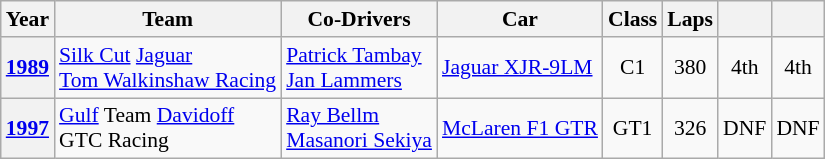<table class="wikitable" style="text-align:center; font-size:90%">
<tr>
<th>Year</th>
<th>Team</th>
<th>Co-Drivers</th>
<th>Car</th>
<th>Class</th>
<th>Laps</th>
<th></th>
<th></th>
</tr>
<tr>
<th><a href='#'>1989</a></th>
<td align="left"> <a href='#'>Silk Cut</a> <a href='#'>Jaguar</a><br> <a href='#'>Tom Walkinshaw Racing</a></td>
<td align="left"> <a href='#'>Patrick Tambay</a><br> <a href='#'>Jan Lammers</a></td>
<td align="left"><a href='#'>Jaguar XJR-9LM</a></td>
<td>C1</td>
<td>380</td>
<td>4th</td>
<td>4th</td>
</tr>
<tr>
<th><a href='#'>1997</a></th>
<td align="left"> <a href='#'>Gulf</a> Team <a href='#'>Davidoff</a><br> GTC Racing</td>
<td align="left"> <a href='#'>Ray Bellm</a><br> <a href='#'>Masanori Sekiya</a></td>
<td align="left"><a href='#'>McLaren F1 GTR</a></td>
<td>GT1</td>
<td>326</td>
<td>DNF</td>
<td>DNF</td>
</tr>
</table>
